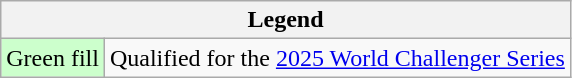<table class="wikitable">
<tr>
<th colspan=2>Legend</th>
</tr>
<tr>
<td bgcolor="ccffcc">Green fill</td>
<td>Qualified for the <a href='#'>2025 World Challenger Series</a></td>
</tr>
</table>
